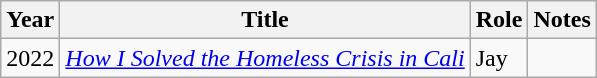<table class="wikitable sortable">
<tr>
<th>Year</th>
<th>Title</th>
<th>Role</th>
<th>Notes</th>
</tr>
<tr>
<td>2022</td>
<td><em><a href='#'>How I Solved the Homeless Crisis in Cali</a></em></td>
<td>Jay</td>
<td></td>
</tr>
</table>
